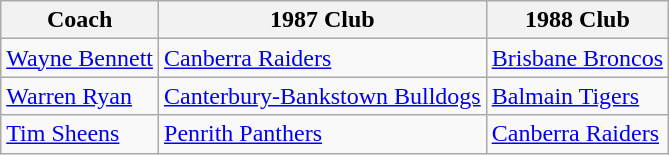<table class="wikitable sortable">
<tr>
<th>Coach</th>
<th>1987 Club</th>
<th>1988 Club</th>
</tr>
<tr>
<td data-sort-value="Bennett, Wayne"><a href='#'>Wayne Bennett</a></td>
<td> <a href='#'>Canberra Raiders</a></td>
<td> <a href='#'>Brisbane Broncos</a></td>
</tr>
<tr>
<td data-sort-value="Ryan, Warren"><a href='#'>Warren Ryan</a></td>
<td> <a href='#'>Canterbury-Bankstown Bulldogs</a></td>
<td> <a href='#'>Balmain Tigers</a></td>
</tr>
<tr>
<td data-sort-value="Sheens, Tim"><a href='#'>Tim Sheens</a></td>
<td> <a href='#'>Penrith Panthers</a></td>
<td> <a href='#'>Canberra Raiders</a></td>
</tr>
</table>
